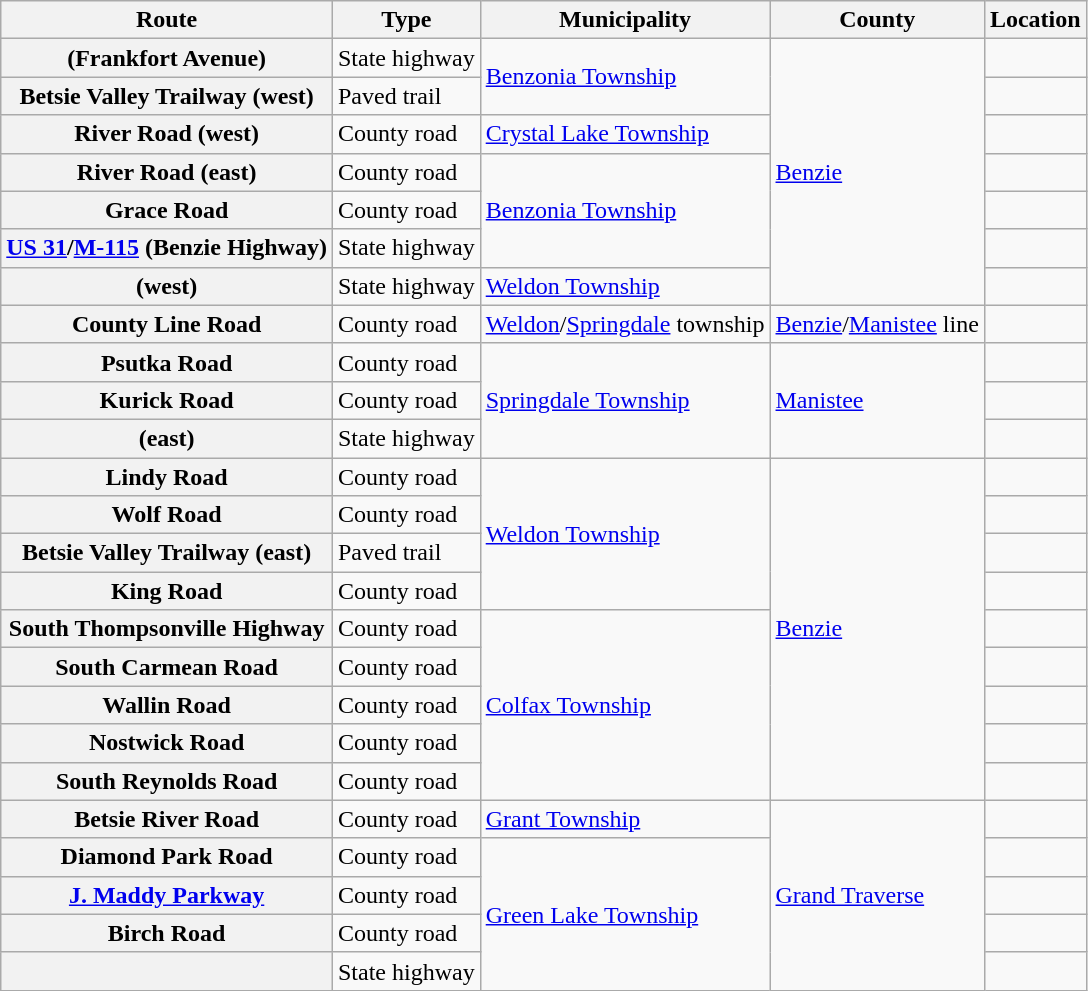<table class="wikitable plainrowheaders">
<tr>
<th scope="col">Route</th>
<th scope="col">Type</th>
<th scope="col">Municipality</th>
<th>County</th>
<th scope="col">Location</th>
</tr>
<tr>
<th scope="row"> (Frankfort Avenue)</th>
<td>State highway</td>
<td rowspan="2"><a href='#'>Benzonia Township</a></td>
<td rowspan="7"><a href='#'>Benzie</a></td>
<td></td>
</tr>
<tr>
<th scope="row">Betsie Valley Trailway (west)</th>
<td>Paved trail</td>
<td></td>
</tr>
<tr>
<th scope="row">River Road (west)</th>
<td>County road</td>
<td><a href='#'>Crystal Lake Township</a></td>
<td></td>
</tr>
<tr>
<th scope="row">River Road (east)</th>
<td>County road</td>
<td rowspan="3"><a href='#'>Benzonia Township</a></td>
<td></td>
</tr>
<tr>
<th scope="row">Grace Road</th>
<td>County road</td>
<td></td>
</tr>
<tr>
<th scope="row"><a href='#'>US 31</a>/<a href='#'>M-115</a> (Benzie Highway)</th>
<td>State highway</td>
<td></td>
</tr>
<tr>
<th scope="row"> (west)</th>
<td>State highway</td>
<td><a href='#'>Weldon Township</a></td>
<td></td>
</tr>
<tr>
<th scope="row">County Line Road</th>
<td>County road</td>
<td><a href='#'>Weldon</a>/<a href='#'>Springdale</a> township</td>
<td><a href='#'>Benzie</a>/<a href='#'>Manistee</a> line</td>
<td></td>
</tr>
<tr>
<th scope="row">Psutka Road</th>
<td>County road</td>
<td rowspan="3"><a href='#'>Springdale Township</a></td>
<td rowspan="3"><a href='#'>Manistee</a></td>
<td></td>
</tr>
<tr>
<th scope="row">Kurick Road</th>
<td>County road</td>
<td></td>
</tr>
<tr>
<th scope="row"> (east)</th>
<td>State highway</td>
<td></td>
</tr>
<tr>
<th scope="row">Lindy Road</th>
<td>County road</td>
<td rowspan="4"><a href='#'>Weldon Township</a></td>
<td rowspan="9"><a href='#'>Benzie</a></td>
<td></td>
</tr>
<tr>
<th scope="row">Wolf Road</th>
<td>County road</td>
<td></td>
</tr>
<tr>
<th scope="row">Betsie Valley Trailway (east)</th>
<td>Paved trail</td>
<td></td>
</tr>
<tr>
<th scope="row">King Road</th>
<td>County road</td>
<td></td>
</tr>
<tr>
<th scope="row">South Thompsonville Highway</th>
<td>County road</td>
<td rowspan="5"><a href='#'>Colfax Township</a></td>
<td></td>
</tr>
<tr>
<th scope="row">South Carmean Road</th>
<td>County road</td>
<td></td>
</tr>
<tr>
<th scope="row">Wallin Road</th>
<td>County road</td>
<td></td>
</tr>
<tr>
<th scope="row">Nostwick Road</th>
<td>County road</td>
<td></td>
</tr>
<tr>
<th scope="row">South Reynolds Road</th>
<td>County road</td>
<td></td>
</tr>
<tr>
<th scope="row">Betsie River Road</th>
<td>County road</td>
<td><a href='#'>Grant Township</a></td>
<td rowspan="5"><a href='#'>Grand Traverse</a></td>
<td></td>
</tr>
<tr>
<th scope="row">Diamond Park Road</th>
<td>County road</td>
<td rowspan="4"><a href='#'>Green Lake Township</a></td>
<td></td>
</tr>
<tr>
<th scope="row"><a href='#'>J. Maddy Parkway</a></th>
<td>County road</td>
<td></td>
</tr>
<tr>
<th scope="row">Birch Road</th>
<td>County road</td>
<td></td>
</tr>
<tr>
<th scope="row"></th>
<td>State highway</td>
<td></td>
</tr>
</table>
